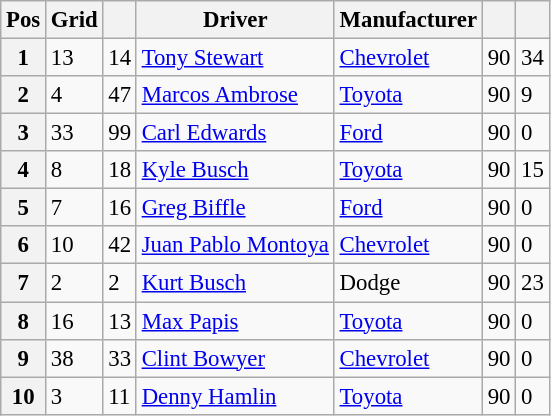<table class="wikitable" style="font-size:95%">
<tr>
<th>Pos</th>
<th>Grid</th>
<th></th>
<th>Driver</th>
<th>Manufacturer</th>
<th></th>
<th></th>
</tr>
<tr>
<th>1</th>
<td>13</td>
<td>14</td>
<td><a href='#'>Tony Stewart</a></td>
<td><a href='#'>Chevrolet</a></td>
<td>90</td>
<td>34</td>
</tr>
<tr>
<th>2</th>
<td>4</td>
<td>47</td>
<td><a href='#'>Marcos Ambrose</a></td>
<td><a href='#'>Toyota</a></td>
<td>90</td>
<td>9</td>
</tr>
<tr>
<th>3</th>
<td>33</td>
<td>99</td>
<td><a href='#'>Carl Edwards</a></td>
<td><a href='#'>Ford</a></td>
<td>90</td>
<td>0</td>
</tr>
<tr>
<th>4</th>
<td>8</td>
<td>18</td>
<td><a href='#'>Kyle Busch</a></td>
<td><a href='#'>Toyota</a></td>
<td>90</td>
<td>15</td>
</tr>
<tr>
<th>5</th>
<td>7</td>
<td>16</td>
<td><a href='#'>Greg Biffle</a></td>
<td><a href='#'>Ford</a></td>
<td>90</td>
<td>0</td>
</tr>
<tr>
<th>6</th>
<td>10</td>
<td>42</td>
<td><a href='#'>Juan Pablo Montoya</a></td>
<td><a href='#'>Chevrolet</a></td>
<td>90</td>
<td>0</td>
</tr>
<tr>
<th>7</th>
<td>2</td>
<td>2</td>
<td><a href='#'>Kurt Busch</a></td>
<td>Dodge</td>
<td>90</td>
<td>23</td>
</tr>
<tr>
<th>8</th>
<td>16</td>
<td>13</td>
<td><a href='#'>Max Papis</a></td>
<td><a href='#'>Toyota</a></td>
<td>90</td>
<td>0</td>
</tr>
<tr>
<th>9</th>
<td>38</td>
<td>33</td>
<td><a href='#'>Clint Bowyer</a></td>
<td><a href='#'>Chevrolet</a></td>
<td>90</td>
<td>0</td>
</tr>
<tr>
<th>10</th>
<td>3</td>
<td>11</td>
<td><a href='#'>Denny Hamlin</a></td>
<td><a href='#'>Toyota</a></td>
<td>90</td>
<td>0</td>
</tr>
</table>
